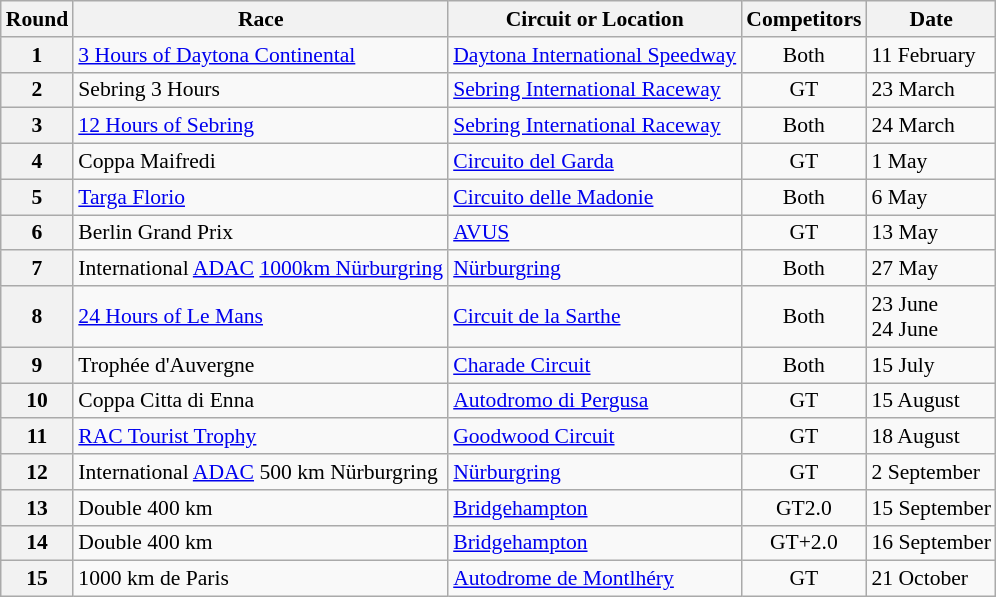<table class="wikitable" style="font-size: 90%;">
<tr>
<th>Round</th>
<th>Race</th>
<th>Circuit or Location</th>
<th>Competitors</th>
<th>Date</th>
</tr>
<tr>
<th>1</th>
<td> <a href='#'>3 Hours of Daytona Continental</a></td>
<td><a href='#'>Daytona International Speedway</a></td>
<td align=center>Both</td>
<td>11 February</td>
</tr>
<tr>
<th>2</th>
<td> Sebring 3 Hours</td>
<td><a href='#'>Sebring International Raceway</a></td>
<td align=center>GT</td>
<td>23 March</td>
</tr>
<tr>
<th>3</th>
<td> <a href='#'>12 Hours of Sebring</a></td>
<td><a href='#'>Sebring International Raceway</a></td>
<td align=center>Both</td>
<td>24 March</td>
</tr>
<tr>
<th>4</th>
<td> Coppa Maifredi</td>
<td><a href='#'>Circuito del Garda</a></td>
<td align=center>GT</td>
<td>1 May</td>
</tr>
<tr>
<th>5</th>
<td> <a href='#'>Targa Florio</a></td>
<td><a href='#'>Circuito delle Madonie</a></td>
<td align=center>Both</td>
<td>6 May</td>
</tr>
<tr>
<th>6</th>
<td> Berlin Grand Prix</td>
<td><a href='#'>AVUS</a></td>
<td align=center>GT</td>
<td>13 May</td>
</tr>
<tr>
<th>7</th>
<td> International <a href='#'>ADAC</a> <a href='#'>1000km Nürburgring</a></td>
<td><a href='#'>Nürburgring</a></td>
<td align=center>Both</td>
<td>27 May</td>
</tr>
<tr>
<th>8</th>
<td> <a href='#'>24 Hours of Le Mans</a></td>
<td><a href='#'>Circuit de la Sarthe</a></td>
<td align=center>Both</td>
<td>23 June<br>24 June</td>
</tr>
<tr>
<th>9</th>
<td> Trophée d'Auvergne</td>
<td><a href='#'>Charade Circuit</a></td>
<td align=center>Both</td>
<td>15 July</td>
</tr>
<tr>
<th>10</th>
<td> Coppa Citta di Enna</td>
<td><a href='#'>Autodromo di Pergusa</a></td>
<td align=center>GT</td>
<td>15 August</td>
</tr>
<tr>
<th>11</th>
<td> <a href='#'>RAC Tourist Trophy</a></td>
<td><a href='#'>Goodwood Circuit</a></td>
<td align=center>GT</td>
<td>18 August</td>
</tr>
<tr>
<th>12</th>
<td> International <a href='#'>ADAC</a> 500 km Nürburgring</td>
<td><a href='#'>Nürburgring</a></td>
<td align=center>GT</td>
<td>2 September</td>
</tr>
<tr>
<th>13</th>
<td> Double 400 km</td>
<td><a href='#'>Bridgehampton</a></td>
<td align=center>GT2.0</td>
<td>15 September</td>
</tr>
<tr>
<th>14</th>
<td> Double 400 km</td>
<td><a href='#'>Bridgehampton</a></td>
<td align=center>GT+2.0</td>
<td>16 September</td>
</tr>
<tr>
<th>15</th>
<td> 1000 km de Paris</td>
<td><a href='#'>Autodrome de Montlhéry</a></td>
<td align=center>GT</td>
<td>21 October</td>
</tr>
</table>
